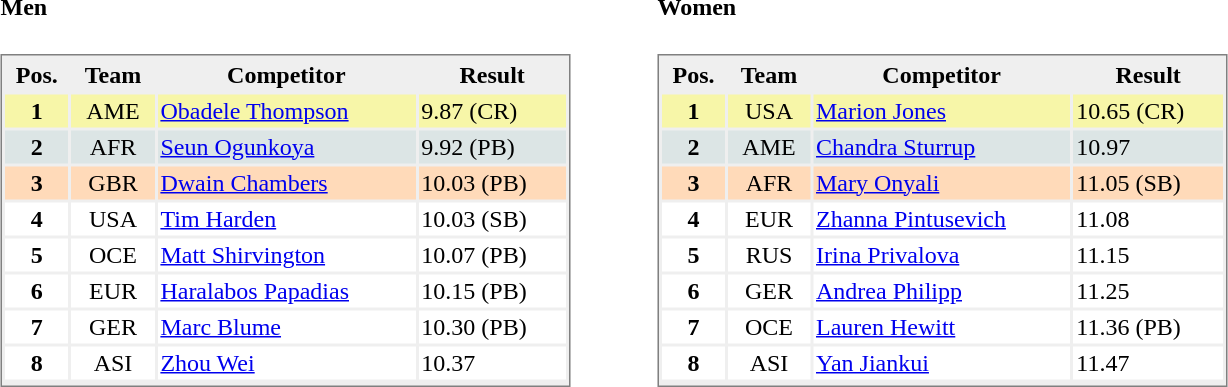<table>
<tr>
<td valign="top"><br><h4>Men</h4><table style="border-style:solid;border-width:1px;border-color:#808080;background-color:#EFEFEF" cellspacing="2" cellpadding="2" width="380px">
<tr bgcolor="#EFEFEF">
<th>Pos.</th>
<th>Team</th>
<th>Competitor</th>
<th>Result</th>
</tr>
<tr align="center" valign="top" bgcolor="#F7F6A8">
<th>1</th>
<td>AME</td>
<td align="left"><a href='#'>Obadele Thompson</a></td>
<td align="left">9.87 (CR)</td>
</tr>
<tr align="center" valign="top" bgcolor="#DCE5E5">
<th>2</th>
<td>AFR</td>
<td align="left"><a href='#'>Seun Ogunkoya</a></td>
<td align="left">9.92 (PB)</td>
</tr>
<tr align="center" valign="top" bgcolor="#FFDAB9">
<th>3</th>
<td>GBR</td>
<td align="left"><a href='#'>Dwain Chambers</a></td>
<td align="left">10.03 (PB)</td>
</tr>
<tr align="center" valign="top" bgcolor="#FFFFFF">
<th>4</th>
<td>USA</td>
<td align="left"><a href='#'>Tim Harden</a></td>
<td align="left">10.03 (SB)</td>
</tr>
<tr align="center" valign="top" bgcolor="#FFFFFF">
<th>5</th>
<td>OCE</td>
<td align="left"><a href='#'>Matt Shirvington</a></td>
<td align="left">10.07 (PB)</td>
</tr>
<tr align="center" valign="top" bgcolor="#FFFFFF">
<th>6</th>
<td>EUR</td>
<td align="left"><a href='#'>Haralabos Papadias</a></td>
<td align="left">10.15 (PB)</td>
</tr>
<tr align="center" valign="top" bgcolor="#FFFFFF">
<th>7</th>
<td>GER</td>
<td align="left"><a href='#'>Marc Blume</a></td>
<td align="left">10.30 (PB)</td>
</tr>
<tr align="center" valign="top" bgcolor="#FFFFFF">
<th>8</th>
<td>ASI</td>
<td align="left"><a href='#'>Zhou Wei</a></td>
<td align="left">10.37</td>
</tr>
<tr align="center" valign="top" bgcolor="#FFFFFF">
</tr>
</table>
</td>
<td width="50"> </td>
<td valign="top"><br><h4>Women</h4><table style="border-style:solid;border-width:1px;border-color:#808080;background-color:#EFEFEF" cellspacing="2" cellpadding="2" width="380px">
<tr bgcolor="#EFEFEF">
<th>Pos.</th>
<th>Team</th>
<th>Competitor</th>
<th>Result</th>
</tr>
<tr align="center" valign="top" bgcolor="#F7F6A8">
<th>1</th>
<td>USA</td>
<td align="left"><a href='#'>Marion Jones</a></td>
<td align="left">10.65 (CR)</td>
</tr>
<tr align="center" valign="top" bgcolor="#DCE5E5">
<th>2</th>
<td>AME</td>
<td align="left"><a href='#'>Chandra Sturrup</a></td>
<td align="left">10.97</td>
</tr>
<tr align="center" valign="top" bgcolor="#FFDAB9">
<th>3</th>
<td>AFR</td>
<td align="left"><a href='#'>Mary Onyali</a></td>
<td align="left">11.05 (SB)</td>
</tr>
<tr align="center" valign="top" bgcolor="#FFFFFF">
<th>4</th>
<td>EUR</td>
<td align="left"><a href='#'>Zhanna Pintusevich</a></td>
<td align="left">11.08</td>
</tr>
<tr align="center" valign="top" bgcolor="#FFFFFF">
<th>5</th>
<td>RUS</td>
<td align="left"><a href='#'>Irina Privalova</a></td>
<td align="left">11.15</td>
</tr>
<tr align="center" valign="top" bgcolor="#FFFFFF">
<th>6</th>
<td>GER</td>
<td align="left"><a href='#'>Andrea Philipp</a></td>
<td align="left">11.25</td>
</tr>
<tr align="center" valign="top" bgcolor="#FFFFFF">
<th>7</th>
<td>OCE</td>
<td align="left"><a href='#'>Lauren Hewitt</a></td>
<td align="left">11.36 (PB)</td>
</tr>
<tr align="center" valign="top" bgcolor="#FFFFFF">
<th>8</th>
<td>ASI</td>
<td align="left"><a href='#'>Yan Jiankui</a></td>
<td align="left">11.47</td>
</tr>
<tr align="center" valign="top" bgcolor="#FFFFFF">
</tr>
</table>
</td>
</tr>
</table>
